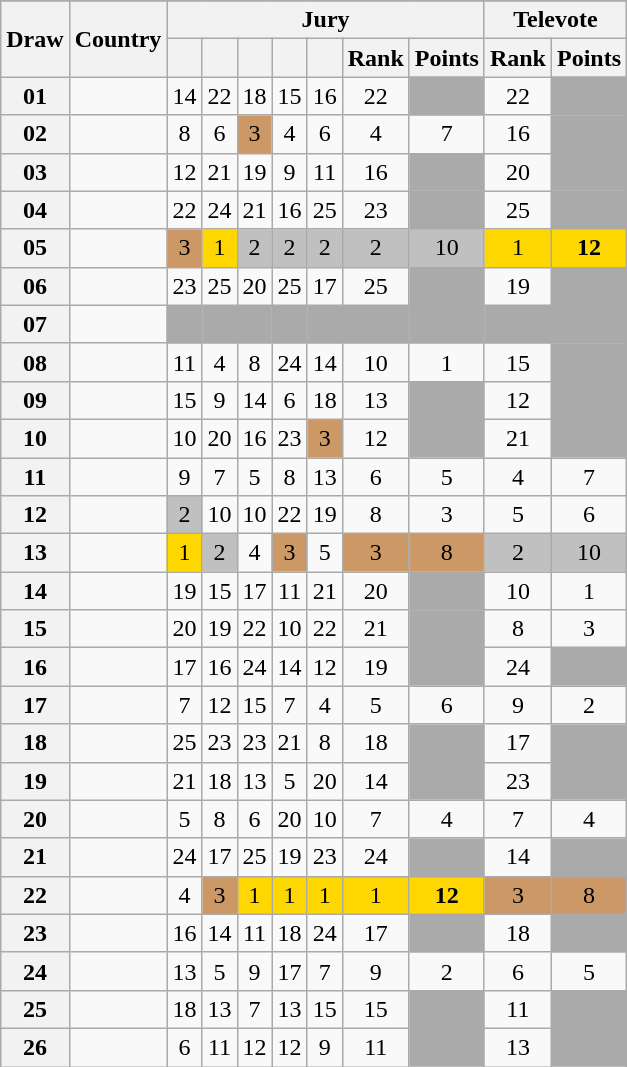<table class="sortable wikitable collapsible plainrowheaders" style="text-align:center;">
<tr>
</tr>
<tr>
<th scope="col" rowspan="2">Draw</th>
<th scope="col" rowspan="2">Country</th>
<th scope="col" colspan="7">Jury</th>
<th scope="col" colspan="2">Televote</th>
</tr>
<tr>
<th scope="col"><small></small></th>
<th scope="col"><small></small></th>
<th scope="col"><small></small></th>
<th scope="col"><small></small></th>
<th scope="col"><small></small></th>
<th scope="col">Rank</th>
<th scope="col">Points</th>
<th scope="col">Rank</th>
<th scope="col">Points</th>
</tr>
<tr>
<th scope="row" style="text-align:center;">01</th>
<td style="text-align:left;"></td>
<td>14</td>
<td>22</td>
<td>18</td>
<td>15</td>
<td>16</td>
<td>22</td>
<td style="background:#AAAAAA;"></td>
<td>22</td>
<td style="background:#AAAAAA;"></td>
</tr>
<tr>
<th scope="row" style="text-align:center;">02</th>
<td style="text-align:left;"></td>
<td>8</td>
<td>6</td>
<td style="background:#CC9966;">3</td>
<td>4</td>
<td>6</td>
<td>4</td>
<td>7</td>
<td>16</td>
<td style="background:#AAAAAA;"></td>
</tr>
<tr>
<th scope="row" style="text-align:center;">03</th>
<td style="text-align:left;"></td>
<td>12</td>
<td>21</td>
<td>19</td>
<td>9</td>
<td>11</td>
<td>16</td>
<td style="background:#AAAAAA;"></td>
<td>20</td>
<td style="background:#AAAAAA;"></td>
</tr>
<tr>
<th scope="row" style="text-align:center;">04</th>
<td style="text-align:left;"></td>
<td>22</td>
<td>24</td>
<td>21</td>
<td>16</td>
<td>25</td>
<td>23</td>
<td style="background:#AAAAAA;"></td>
<td>25</td>
<td style="background:#AAAAAA;"></td>
</tr>
<tr>
<th scope="row" style="text-align:center;">05</th>
<td style="text-align:left;"></td>
<td style="background:#CC9966;">3</td>
<td style="background:gold;">1</td>
<td style="background:silver;">2</td>
<td style="background:silver;">2</td>
<td style="background:silver;">2</td>
<td style="background:silver;">2</td>
<td style="background:silver;">10</td>
<td style="background:gold;">1</td>
<td style="background:gold;"><strong>12</strong></td>
</tr>
<tr>
<th scope="row" style="text-align:center;">06</th>
<td style="text-align:left;"></td>
<td>23</td>
<td>25</td>
<td>20</td>
<td>25</td>
<td>17</td>
<td>25</td>
<td style="background:#AAAAAA;"></td>
<td>19</td>
<td style="background:#AAAAAA;"></td>
</tr>
<tr class="sortbottom">
<th scope="row" style="text-align:center;">07</th>
<td style="text-align:left;"></td>
<td style="background:#AAAAAA;"></td>
<td style="background:#AAAAAA;"></td>
<td style="background:#AAAAAA;"></td>
<td style="background:#AAAAAA;"></td>
<td style="background:#AAAAAA;"></td>
<td style="background:#AAAAAA;"></td>
<td style="background:#AAAAAA;"></td>
<td style="background:#AAAAAA;"></td>
<td style="background:#AAAAAA;"></td>
</tr>
<tr>
<th scope="row" style="text-align:center;">08</th>
<td style="text-align:left;"></td>
<td>11</td>
<td>4</td>
<td>8</td>
<td>24</td>
<td>14</td>
<td>10</td>
<td>1</td>
<td>15</td>
<td style="background:#AAAAAA;"></td>
</tr>
<tr>
<th scope="row" style="text-align:center;">09</th>
<td style="text-align:left;"></td>
<td>15</td>
<td>9</td>
<td>14</td>
<td>6</td>
<td>18</td>
<td>13</td>
<td style="background:#AAAAAA;"></td>
<td>12</td>
<td style="background:#AAAAAA;"></td>
</tr>
<tr>
<th scope="row" style="text-align:center;">10</th>
<td style="text-align:left;"></td>
<td>10</td>
<td>20</td>
<td>16</td>
<td>23</td>
<td style="background:#CC9966;">3</td>
<td>12</td>
<td style="background:#AAAAAA;"></td>
<td>21</td>
<td style="background:#AAAAAA;"></td>
</tr>
<tr>
<th scope="row" style="text-align:center;">11</th>
<td style="text-align:left;"></td>
<td>9</td>
<td>7</td>
<td>5</td>
<td>8</td>
<td>13</td>
<td>6</td>
<td>5</td>
<td>4</td>
<td>7</td>
</tr>
<tr>
<th scope="row" style="text-align:center;">12</th>
<td style="text-align:left;"></td>
<td style="background:silver;">2</td>
<td>10</td>
<td>10</td>
<td>22</td>
<td>19</td>
<td>8</td>
<td>3</td>
<td>5</td>
<td>6</td>
</tr>
<tr>
<th scope="row" style="text-align:center;">13</th>
<td style="text-align:left;"></td>
<td style="background:gold;">1</td>
<td style="background:silver;">2</td>
<td>4</td>
<td style="background:#CC9966;">3</td>
<td>5</td>
<td style="background:#CC9966;">3</td>
<td style="background:#CC9966;">8</td>
<td style="background:silver;">2</td>
<td style="background:silver;">10</td>
</tr>
<tr>
<th scope="row" style="text-align:center;">14</th>
<td style="text-align:left;"></td>
<td>19</td>
<td>15</td>
<td>17</td>
<td>11</td>
<td>21</td>
<td>20</td>
<td style="background:#AAAAAA;"></td>
<td>10</td>
<td>1</td>
</tr>
<tr>
<th scope="row" style="text-align:center;">15</th>
<td style="text-align:left;"></td>
<td>20</td>
<td>19</td>
<td>22</td>
<td>10</td>
<td>22</td>
<td>21</td>
<td style="background:#AAAAAA;"></td>
<td>8</td>
<td>3</td>
</tr>
<tr>
<th scope="row" style="text-align:center;">16</th>
<td style="text-align:left;"></td>
<td>17</td>
<td>16</td>
<td>24</td>
<td>14</td>
<td>12</td>
<td>19</td>
<td style="background:#AAAAAA;"></td>
<td>24</td>
<td style="background:#AAAAAA;"></td>
</tr>
<tr>
<th scope="row" style="text-align:center;">17</th>
<td style="text-align:left;"></td>
<td>7</td>
<td>12</td>
<td>15</td>
<td>7</td>
<td>4</td>
<td>5</td>
<td>6</td>
<td>9</td>
<td>2</td>
</tr>
<tr>
<th scope="row" style="text-align:center;">18</th>
<td style="text-align:left;"></td>
<td>25</td>
<td>23</td>
<td>23</td>
<td>21</td>
<td>8</td>
<td>18</td>
<td style="background:#AAAAAA;"></td>
<td>17</td>
<td style="background:#AAAAAA;"></td>
</tr>
<tr>
<th scope="row" style="text-align:center;">19</th>
<td style="text-align:left;"></td>
<td>21</td>
<td>18</td>
<td>13</td>
<td>5</td>
<td>20</td>
<td>14</td>
<td style="background:#AAAAAA;"></td>
<td>23</td>
<td style="background:#AAAAAA;"></td>
</tr>
<tr>
<th scope="row" style="text-align:center;">20</th>
<td style="text-align:left;"></td>
<td>5</td>
<td>8</td>
<td>6</td>
<td>20</td>
<td>10</td>
<td>7</td>
<td>4</td>
<td>7</td>
<td>4</td>
</tr>
<tr>
<th scope="row" style="text-align:center;">21</th>
<td style="text-align:left;"></td>
<td>24</td>
<td>17</td>
<td>25</td>
<td>19</td>
<td>23</td>
<td>24</td>
<td style="background:#AAAAAA;"></td>
<td>14</td>
<td style="background:#AAAAAA;"></td>
</tr>
<tr>
<th scope="row" style="text-align:center;">22</th>
<td style="text-align:left;"></td>
<td>4</td>
<td style="background:#CC9966;">3</td>
<td style="background:gold;">1</td>
<td style="background:gold;">1</td>
<td style="background:gold;">1</td>
<td style="background:gold;">1</td>
<td style="background:gold;"><strong>12</strong></td>
<td style="background:#CC9966;">3</td>
<td style="background:#CC9966;">8</td>
</tr>
<tr>
<th scope="row" style="text-align:center;">23</th>
<td style="text-align:left;"></td>
<td>16</td>
<td>14</td>
<td>11</td>
<td>18</td>
<td>24</td>
<td>17</td>
<td style="background:#AAAAAA;"></td>
<td>18</td>
<td style="background:#AAAAAA;"></td>
</tr>
<tr>
<th scope="row" style="text-align:center;">24</th>
<td style="text-align:left;"></td>
<td>13</td>
<td>5</td>
<td>9</td>
<td>17</td>
<td>7</td>
<td>9</td>
<td>2</td>
<td>6</td>
<td>5</td>
</tr>
<tr>
<th scope="row" style="text-align:center;">25</th>
<td style="text-align:left;"></td>
<td>18</td>
<td>13</td>
<td>7</td>
<td>13</td>
<td>15</td>
<td>15</td>
<td style="background:#AAAAAA;"></td>
<td>11</td>
<td style="background:#AAAAAA;"></td>
</tr>
<tr>
<th scope="row" style="text-align:center;">26</th>
<td style="text-align:left;"></td>
<td>6</td>
<td>11</td>
<td>12</td>
<td>12</td>
<td>9</td>
<td>11</td>
<td style="background:#AAAAAA;"></td>
<td>13</td>
<td style="background:#AAAAAA;"></td>
</tr>
</table>
